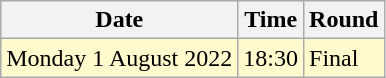<table class="wikitable">
<tr>
<th>Date</th>
<th>Time</th>
<th>Round</th>
</tr>
<tr>
<td style=background:lemonchiffon>Monday 1 August 2022</td>
<td style=background:lemonchiffon>18:30</td>
<td style=background:lemonchiffon>Final</td>
</tr>
</table>
